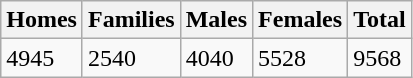<table class="wikitable">
<tr>
<th>Homes</th>
<th>Families</th>
<th>Males</th>
<th>Females</th>
<th>Total</th>
</tr>
<tr>
<td>4945</td>
<td>2540</td>
<td>4040</td>
<td>5528</td>
<td>9568</td>
</tr>
</table>
